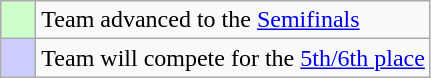<table class="wikitable">
<tr>
<td style="background: #ccffcc;">    </td>
<td>Team advanced to the <a href='#'>Semifinals</a></td>
</tr>
<tr>
<td style="background: #ccccff;">    </td>
<td>Team will compete for the <a href='#'>5th/6th place</a></td>
</tr>
</table>
